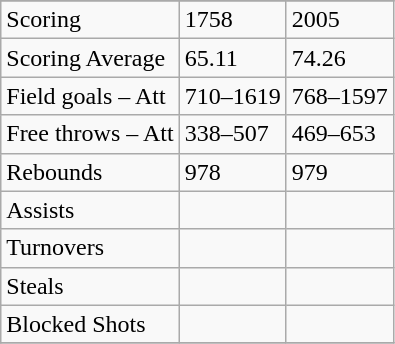<table class="wikitable">
<tr>
</tr>
<tr>
<td>Scoring</td>
<td>1758</td>
<td>2005</td>
</tr>
<tr>
<td>Scoring Average</td>
<td>65.11</td>
<td>74.26</td>
</tr>
<tr>
<td>Field goals – Att</td>
<td>710–1619</td>
<td>768–1597</td>
</tr>
<tr>
<td>Free throws – Att</td>
<td>338–507</td>
<td>469–653</td>
</tr>
<tr>
<td>Rebounds</td>
<td>978</td>
<td>979</td>
</tr>
<tr>
<td>Assists</td>
<td></td>
<td></td>
</tr>
<tr>
<td>Turnovers</td>
<td></td>
<td></td>
</tr>
<tr>
<td>Steals</td>
<td></td>
<td></td>
</tr>
<tr>
<td>Blocked Shots</td>
<td></td>
<td></td>
</tr>
<tr>
</tr>
</table>
